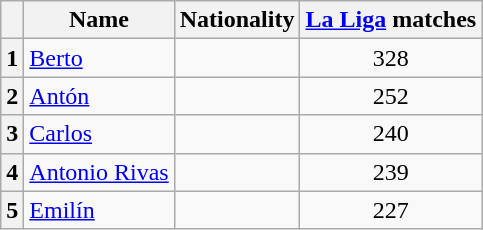<table class="wikitable" style="text-align:center;">
<tr>
<th></th>
<th>Name</th>
<th>Nationality</th>
<th><a href='#'>La Liga</a> matches</th>
</tr>
<tr>
<th>1</th>
<td align="left"><a href='#'>Berto</a></td>
<td></td>
<td>328</td>
</tr>
<tr>
<th>2</th>
<td align="left"><a href='#'>Antón</a></td>
<td></td>
<td>252</td>
</tr>
<tr>
<th>3</th>
<td align="left"><a href='#'>Carlos</a></td>
<td></td>
<td>240</td>
</tr>
<tr>
<th>4</th>
<td align="left"><a href='#'>Antonio Rivas</a></td>
<td></td>
<td>239</td>
</tr>
<tr>
<th>5</th>
<td align="left"><a href='#'>Emilín</a></td>
<td></td>
<td>227</td>
</tr>
</table>
